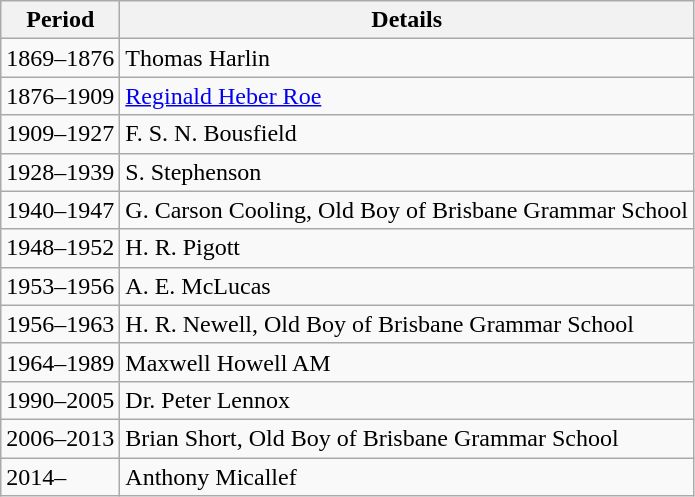<table class="wikitable">
<tr>
<th>Period</th>
<th>Details</th>
</tr>
<tr>
<td>1869–1876</td>
<td>Thomas Harlin</td>
</tr>
<tr>
<td>1876–1909</td>
<td><a href='#'>Reginald Heber Roe</a></td>
</tr>
<tr>
<td>1909–1927</td>
<td>F. S. N. Bousfield</td>
</tr>
<tr>
<td>1928–1939</td>
<td>S. Stephenson</td>
</tr>
<tr>
<td>1940–1947</td>
<td>G. Carson Cooling, Old Boy of Brisbane Grammar School</td>
</tr>
<tr>
<td>1948–1952</td>
<td>H. R. Pigott</td>
</tr>
<tr>
<td>1953–1956</td>
<td>A. E. McLucas</td>
</tr>
<tr>
<td>1956–1963</td>
<td>H. R. Newell, Old Boy of Brisbane Grammar School</td>
</tr>
<tr>
<td>1964–1989</td>
<td>Maxwell Howell AM</td>
</tr>
<tr>
<td>1990–2005</td>
<td>Dr. Peter Lennox</td>
</tr>
<tr>
<td>2006–2013</td>
<td>Brian Short, Old Boy of Brisbane Grammar School</td>
</tr>
<tr>
<td>2014–</td>
<td>Anthony Micallef</td>
</tr>
</table>
